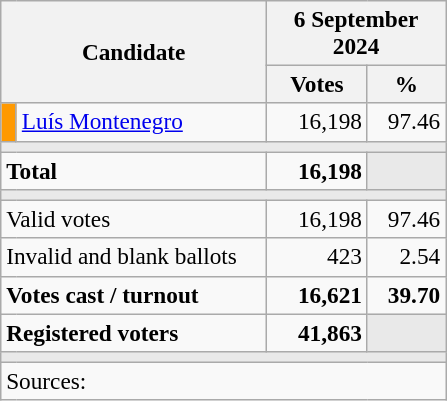<table class="wikitable" style="text-align:right; font-size:97%;">
<tr>
<th rowspan="2" colspan="2" width="170">Candidate</th>
<th colspan="2">6 September 2024</th>
</tr>
<tr>
<th width="60">Votes</th>
<th width="45">%</th>
</tr>
<tr>
<td style="color:inherit;background:#FF9900"></td>
<td align="left"><a href='#'>Luís Montenegro</a></td>
<td>16,198</td>
<td>97.46</td>
</tr>
<tr>
<td colspan="4" bgcolor="#E9E9E9"></td>
</tr>
<tr style="font-weight:bold;">
<td align="left" colspan="2">Total</td>
<td>16,198</td>
<td bgcolor="#E9E9E9"></td>
</tr>
<tr>
<td colspan="4" bgcolor="#E9E9E9"></td>
</tr>
<tr>
<td align="left" colspan="2">Valid votes</td>
<td>16,198</td>
<td>97.46</td>
</tr>
<tr>
<td align="left" colspan="2">Invalid and blank ballots</td>
<td>423</td>
<td>2.54</td>
</tr>
<tr style="font-weight:bold;">
<td align="left" colspan="2">Votes cast / turnout</td>
<td>16,621</td>
<td>39.70</td>
</tr>
<tr style="font-weight:bold;">
<td align="left" colspan="2">Registered voters</td>
<td>41,863</td>
<td bgcolor="#E9E9E9"></td>
</tr>
<tr>
<td colspan="4" bgcolor="#E9E9E9"></td>
</tr>
<tr>
<td align="left" colspan="6">Sources: </td>
</tr>
</table>
